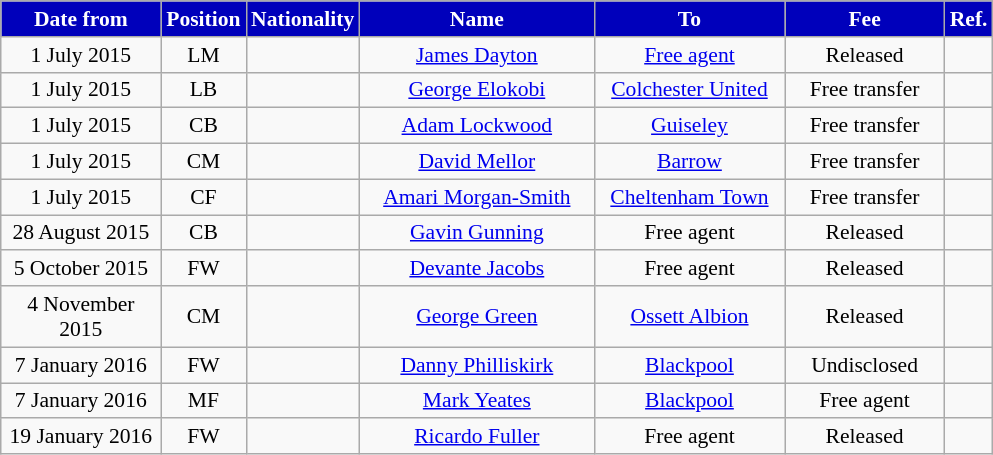<table class="wikitable"  style="text-align:center; font-size:90%; ">
<tr>
<th style="background:#0000BB; color:white; width:100px;">Date from</th>
<th style="background:#0000BB; color:white; width:50px;">Position</th>
<th style="background:#0000BB; color:white; width:50px;">Nationality</th>
<th style="background:#0000BB; color:white; width:150px;">Name</th>
<th style="background:#0000BB; color:white; width:120px;">To</th>
<th style="background:#0000BB; color:white; width:100px;">Fee</th>
<th style="background:#0000BB; color:white; width:25px;">Ref.</th>
</tr>
<tr>
<td>1 July 2015</td>
<td>LM</td>
<td></td>
<td><a href='#'>James Dayton</a></td>
<td><a href='#'>Free agent</a></td>
<td>Released</td>
<td></td>
</tr>
<tr>
<td>1 July 2015</td>
<td>LB</td>
<td></td>
<td><a href='#'>George Elokobi</a></td>
<td><a href='#'>Colchester United</a> </td>
<td>Free transfer</td>
<td></td>
</tr>
<tr>
<td>1 July 2015</td>
<td>CB</td>
<td></td>
<td><a href='#'>Adam Lockwood</a></td>
<td><a href='#'>Guiseley</a> </td>
<td>Free transfer</td>
<td></td>
</tr>
<tr>
<td>1 July 2015</td>
<td>CM</td>
<td></td>
<td><a href='#'>David Mellor</a></td>
<td><a href='#'>Barrow</a> </td>
<td>Free transfer</td>
<td></td>
</tr>
<tr>
<td>1 July 2015</td>
<td>CF</td>
<td></td>
<td><a href='#'>Amari Morgan-Smith</a></td>
<td><a href='#'>Cheltenham Town</a> </td>
<td>Free transfer</td>
<td></td>
</tr>
<tr>
<td>28 August 2015</td>
<td>CB</td>
<td></td>
<td><a href='#'>Gavin Gunning</a></td>
<td>Free agent</td>
<td>Released</td>
<td></td>
</tr>
<tr>
<td>5 October 2015</td>
<td>FW</td>
<td></td>
<td><a href='#'>Devante Jacobs</a></td>
<td>Free agent</td>
<td>Released</td>
<td></td>
</tr>
<tr>
<td>4 November 2015</td>
<td>CM</td>
<td></td>
<td><a href='#'>George Green</a></td>
<td><a href='#'>Ossett Albion</a> </td>
<td>Released</td>
<td></td>
</tr>
<tr>
<td>7 January 2016</td>
<td>FW</td>
<td></td>
<td><a href='#'>Danny Philliskirk</a></td>
<td><a href='#'>Blackpool</a></td>
<td>Undisclosed</td>
<td></td>
</tr>
<tr>
<td>7 January 2016</td>
<td>MF</td>
<td></td>
<td><a href='#'>Mark Yeates</a></td>
<td><a href='#'>Blackpool</a> </td>
<td>Free agent</td>
<td></td>
</tr>
<tr>
<td>19 January 2016</td>
<td>FW</td>
<td></td>
<td><a href='#'>Ricardo Fuller</a></td>
<td>Free agent</td>
<td>Released</td>
<td></td>
</tr>
</table>
